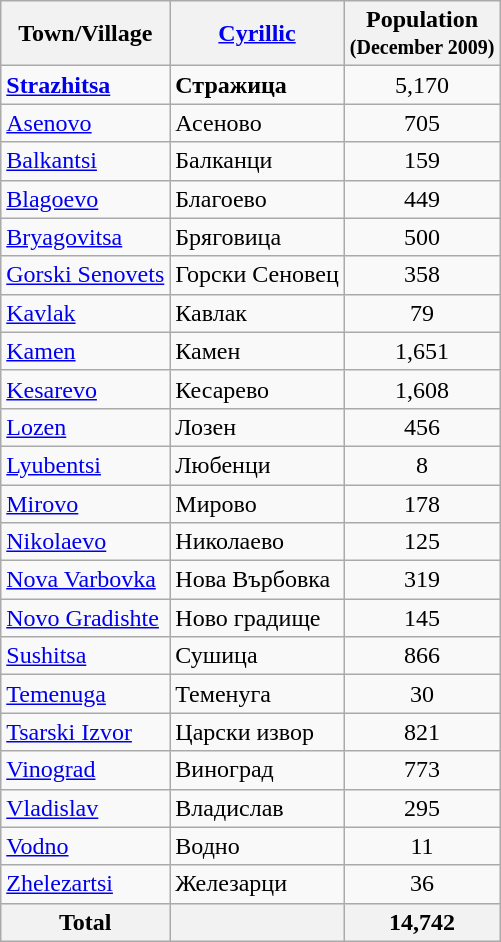<table class="wikitable sortable">
<tr>
<th>Town/Village</th>
<th><a href='#'>Cyrillic</a></th>
<th>Population<br><small>(December 2009)</small></th>
</tr>
<tr>
<td><strong><a href='#'>Strazhitsa</a></strong></td>
<td><strong>Стражица</strong></td>
<td align="center">5,170</td>
</tr>
<tr>
<td><a href='#'>Asenovo</a></td>
<td>Асеново</td>
<td align="center">705</td>
</tr>
<tr>
<td><a href='#'>Balkantsi</a></td>
<td>Балканци</td>
<td align="center">159</td>
</tr>
<tr>
<td><a href='#'>Blagoevo</a></td>
<td>Благоево</td>
<td align="center">449</td>
</tr>
<tr>
<td><a href='#'>Bryagovitsa</a></td>
<td>Бряговица</td>
<td align="center">500</td>
</tr>
<tr>
<td><a href='#'>Gorski Senovets</a></td>
<td>Горски Сеновец</td>
<td align="center">358</td>
</tr>
<tr>
<td><a href='#'>Kavlak</a></td>
<td>Кавлак</td>
<td align="center">79</td>
</tr>
<tr>
<td><a href='#'>Kamen</a></td>
<td>Камен</td>
<td align="center">1,651</td>
</tr>
<tr>
<td><a href='#'>Kesarevo</a></td>
<td>Кесарево</td>
<td align="center">1,608</td>
</tr>
<tr>
<td><a href='#'>Lozen</a></td>
<td>Лозен</td>
<td align="center">456</td>
</tr>
<tr>
<td><a href='#'>Lyubentsi</a></td>
<td>Любенци</td>
<td align="center">8</td>
</tr>
<tr>
<td><a href='#'>Mirovo</a></td>
<td>Мирово</td>
<td align="center">178</td>
</tr>
<tr>
<td><a href='#'>Nikolaevo</a></td>
<td>Николаево</td>
<td align="center">125</td>
</tr>
<tr>
<td><a href='#'>Nova Varbovka</a></td>
<td>Нова Върбовка</td>
<td align="center">319</td>
</tr>
<tr>
<td><a href='#'>Novo Gradishte</a></td>
<td>Ново градище</td>
<td align="center">145</td>
</tr>
<tr>
<td><a href='#'>Sushitsa</a></td>
<td>Сушица</td>
<td align="center">866</td>
</tr>
<tr>
<td><a href='#'>Temenuga</a></td>
<td>Теменуга</td>
<td align="center">30</td>
</tr>
<tr>
<td><a href='#'>Tsarski Izvor</a></td>
<td>Царски извор</td>
<td align="center">821</td>
</tr>
<tr>
<td><a href='#'>Vinograd</a></td>
<td>Виноград</td>
<td align="center">773</td>
</tr>
<tr>
<td><a href='#'>Vladislav</a></td>
<td>Владислав</td>
<td align="center">295</td>
</tr>
<tr>
<td><a href='#'>Vodno</a></td>
<td>Водно</td>
<td align="center">11</td>
</tr>
<tr>
<td><a href='#'>Zhelezartsi</a></td>
<td>Железарци</td>
<td align="center">36</td>
</tr>
<tr>
<th>Total</th>
<th></th>
<th align="center">14,742</th>
</tr>
</table>
